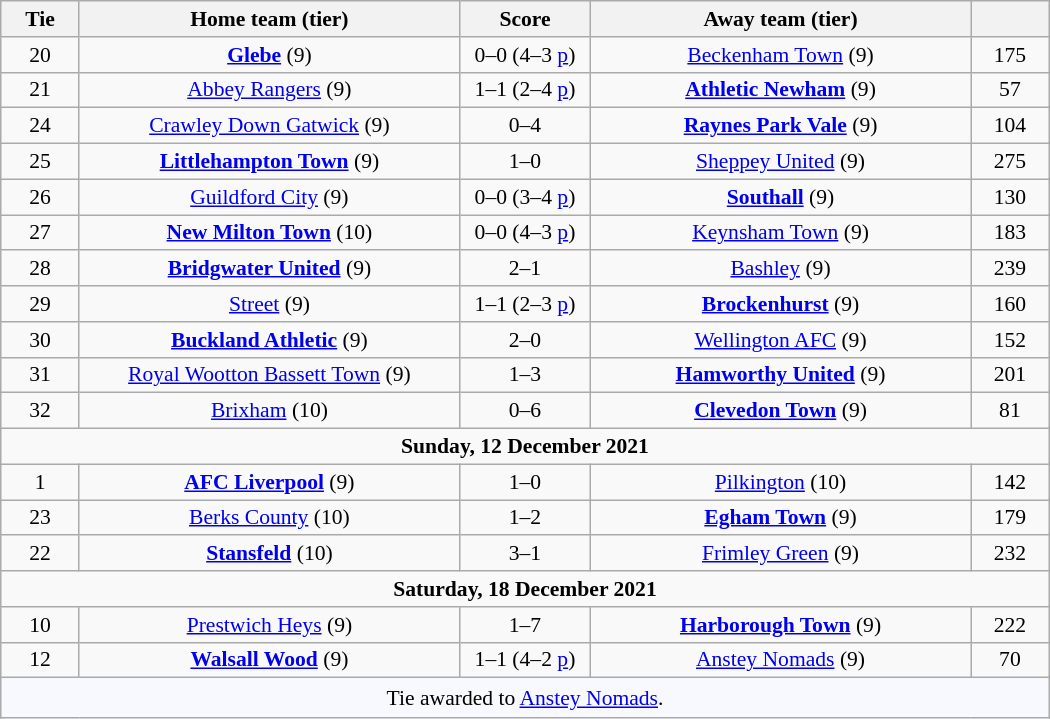<table class="wikitable" style="width:700px;text-align:center;font-size:90%">
<tr>
<th scope="col" style="width: 7.50%">Tie</th>
<th scope="col" style="width:36.25%">Home team (tier)</th>
<th scope="col" style="width:12.50%">Score</th>
<th scope="col" style="width:36.25%">Away team (tier)</th>
<th scope="col" style="width: 7.50%"></th>
</tr>
<tr>
<td>20</td>
<td><strong><a href='#'>Glebe</a></strong> (9)</td>
<td>0–0 (4–3 <a href='#'>p</a>)</td>
<td><a href='#'>Beckenham Town</a> (9)</td>
<td>175</td>
</tr>
<tr>
<td>21</td>
<td><a href='#'>Abbey Rangers</a> (9)</td>
<td>1–1 (2–4 <a href='#'>p</a>)</td>
<td><strong><a href='#'>Athletic Newham</a></strong> (9)</td>
<td>57</td>
</tr>
<tr>
<td>24</td>
<td><a href='#'>Crawley Down Gatwick</a> (9)</td>
<td>0–4</td>
<td><strong><a href='#'>Raynes Park Vale</a></strong> (9)</td>
<td>104</td>
</tr>
<tr>
<td>25</td>
<td><strong><a href='#'>Littlehampton Town</a></strong> (9)</td>
<td>1–0</td>
<td><a href='#'>Sheppey United</a> (9)</td>
<td>275</td>
</tr>
<tr>
<td>26</td>
<td><a href='#'>Guildford City</a> (9)</td>
<td>0–0 (3–4 <a href='#'>p</a>)</td>
<td><strong><a href='#'>Southall</a></strong> (9)</td>
<td>130</td>
</tr>
<tr>
<td>27</td>
<td><strong><a href='#'>New Milton Town</a></strong> (10)</td>
<td>0–0 (4–3 <a href='#'>p</a>)</td>
<td><a href='#'>Keynsham Town</a> (9)</td>
<td>183</td>
</tr>
<tr>
<td>28</td>
<td><strong><a href='#'>Bridgwater United</a></strong> (9)</td>
<td>2–1</td>
<td><a href='#'>Bashley</a> (9)</td>
<td>239</td>
</tr>
<tr>
<td>29</td>
<td><a href='#'>Street</a> (9)</td>
<td>1–1 (2–3 <a href='#'>p</a>)</td>
<td><strong><a href='#'>Brockenhurst</a></strong> (9)</td>
<td>160</td>
</tr>
<tr>
<td>30</td>
<td><strong><a href='#'>Buckland Athletic</a></strong> (9)</td>
<td>2–0</td>
<td><a href='#'>Wellington AFC</a> (9)</td>
<td>152</td>
</tr>
<tr>
<td>31</td>
<td><a href='#'>Royal Wootton Bassett Town</a> (9)</td>
<td>1–3</td>
<td><strong><a href='#'>Hamworthy United</a></strong> (9)</td>
<td>201</td>
</tr>
<tr>
<td>32</td>
<td><a href='#'>Brixham</a> (10)</td>
<td>0–6</td>
<td><strong><a href='#'>Clevedon Town</a></strong> (9)</td>
<td>81</td>
</tr>
<tr>
<td colspan="5"><strong>Sunday, 12 December 2021</strong></td>
</tr>
<tr>
<td>1</td>
<td><strong><a href='#'>AFC Liverpool</a></strong> (9)</td>
<td>1–0</td>
<td><a href='#'>Pilkington</a> (10)</td>
<td>142</td>
</tr>
<tr>
<td>23</td>
<td><a href='#'>Berks County</a> (10)</td>
<td>1–2</td>
<td><strong><a href='#'>Egham Town</a></strong> (9)</td>
<td>179</td>
</tr>
<tr>
<td>22</td>
<td><strong><a href='#'>Stansfeld</a></strong> (10)</td>
<td>3–1</td>
<td><a href='#'>Frimley Green</a> (9)</td>
<td>232</td>
</tr>
<tr>
<td colspan="5"><strong>Saturday, 18 December 2021</strong></td>
</tr>
<tr>
<td>10</td>
<td><a href='#'>Prestwich Heys</a> (9)</td>
<td>1–7</td>
<td><strong><a href='#'>Harborough Town</a></strong> (9)</td>
<td>222</td>
</tr>
<tr>
<td>12</td>
<td><strong><a href='#'>Walsall Wood</a></strong> (9)</td>
<td>1–1 (4–2 <a href='#'>p</a>)</td>
<td><a href='#'>Anstey Nomads</a> (9)</td>
<td>70</td>
</tr>
<tr>
<td colspan="5" style="background:GhostWhite; height:20px; text-align:center">Tie awarded to <a href='#'>Anstey Nomads</a>.</td>
</tr>
</table>
